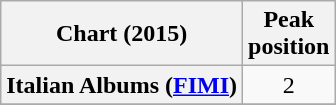<table class="wikitable sortable plainrowheaders" style="text-align:center">
<tr>
<th scope="col">Chart (2015)</th>
<th scope="col">Peak<br>position</th>
</tr>
<tr>
<th scope="row">Italian Albums (<a href='#'>FIMI</a>)</th>
<td>2</td>
</tr>
<tr>
</tr>
</table>
